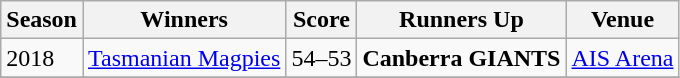<table class="wikitable collapsible">
<tr>
<th>Season</th>
<th>Winners</th>
<th>Score</th>
<th>Runners Up</th>
<th>Venue</th>
</tr>
<tr>
<td>2018 </td>
<td><a href='#'>Tasmanian Magpies</a></td>
<td>54–53</td>
<td><strong>Canberra GIANTS</strong></td>
<td><a href='#'>AIS Arena</a></td>
</tr>
<tr>
</tr>
</table>
